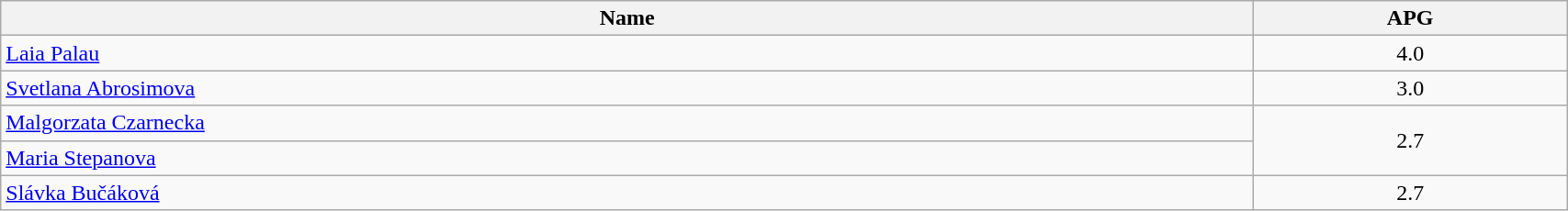<table class="wikitable" style="width:90%;">
<tr>
<th style="width:80%;">Name</th>
<th style="width:20%;">APG</th>
</tr>
<tr>
<td> <a href='#'>Laia Palau</a></td>
<td align=center>4.0</td>
</tr>
<tr>
<td> <a href='#'>Svetlana Abrosimova</a></td>
<td align=center>3.0</td>
</tr>
<tr>
<td> <a href='#'>Malgorzata Czarnecka</a></td>
<td align=center rowspan=2>2.7</td>
</tr>
<tr>
<td> <a href='#'>Maria Stepanova</a></td>
</tr>
<tr>
<td> <a href='#'>Slávka Bučáková</a></td>
<td align=center>2.7</td>
</tr>
</table>
